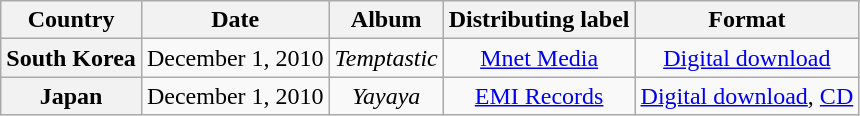<table class="wikitable plainrowheaders" style="text-align:center">
<tr>
<th>Country</th>
<th>Date</th>
<th>Album</th>
<th>Distributing label</th>
<th>Format</th>
</tr>
<tr>
<th scope="row">South Korea</th>
<td>December 1, 2010</td>
<td><em>Temptastic</em></td>
<td><a href='#'>Mnet Media</a></td>
<td><a href='#'>Digital download</a></td>
</tr>
<tr>
<th scope="row">Japan</th>
<td>December 1, 2010</td>
<td><em>Yayaya</em></td>
<td><a href='#'>EMI Records</a></td>
<td><a href='#'>Digital download</a>, <a href='#'>CD</a></td>
</tr>
</table>
